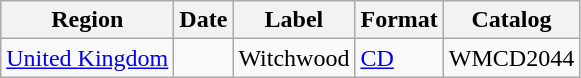<table class="wikitable">
<tr>
<th>Region</th>
<th>Date</th>
<th>Label</th>
<th>Format</th>
<th>Catalog</th>
</tr>
<tr>
<td><a href='#'>United Kingdom</a></td>
<td></td>
<td>Witchwood</td>
<td><a href='#'>CD</a></td>
<td>WMCD2044</td>
</tr>
</table>
